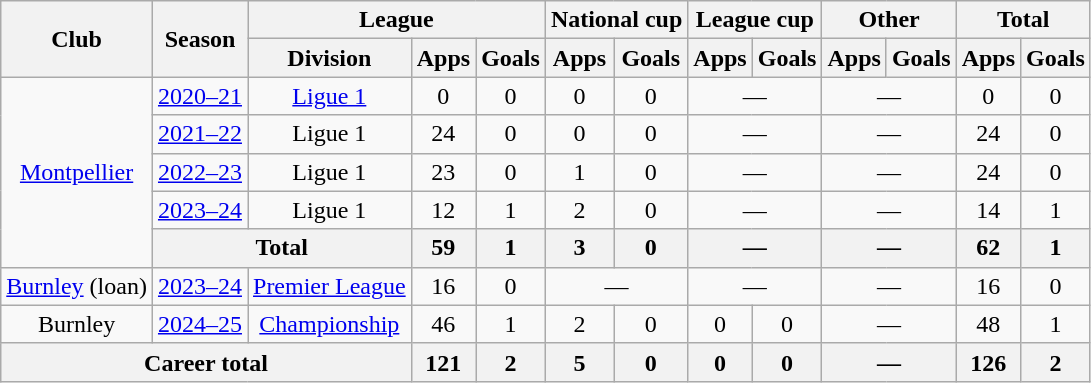<table class="wikitable" style="text-align: center;">
<tr>
<th rowspan="2">Club</th>
<th rowspan="2">Season</th>
<th colspan="3">League</th>
<th colspan="2">National cup</th>
<th colspan="2">League cup</th>
<th colspan="2">Other</th>
<th colspan="2">Total</th>
</tr>
<tr>
<th>Division</th>
<th>Apps</th>
<th>Goals</th>
<th>Apps</th>
<th>Goals</th>
<th>Apps</th>
<th>Goals</th>
<th>Apps</th>
<th>Goals</th>
<th>Apps</th>
<th>Goals</th>
</tr>
<tr>
<td rowspan="5"><a href='#'>Montpellier</a></td>
<td><a href='#'>2020–21</a></td>
<td><a href='#'>Ligue 1</a></td>
<td>0</td>
<td>0</td>
<td>0</td>
<td>0</td>
<td colspan="2">—</td>
<td colspan="2">—</td>
<td>0</td>
<td>0</td>
</tr>
<tr>
<td><a href='#'>2021–22</a></td>
<td>Ligue 1</td>
<td>24</td>
<td>0</td>
<td>0</td>
<td>0</td>
<td colspan="2">—</td>
<td colspan="2">—</td>
<td>24</td>
<td>0</td>
</tr>
<tr>
<td><a href='#'>2022–23</a></td>
<td>Ligue 1</td>
<td>23</td>
<td>0</td>
<td>1</td>
<td>0</td>
<td colspan="2">—</td>
<td colspan="2">—</td>
<td>24</td>
<td>0</td>
</tr>
<tr>
<td><a href='#'>2023–24</a></td>
<td>Ligue 1</td>
<td>12</td>
<td>1</td>
<td>2</td>
<td>0</td>
<td colspan="2">—</td>
<td colspan="2">—</td>
<td>14</td>
<td>1</td>
</tr>
<tr>
<th colspan="2">Total</th>
<th>59</th>
<th>1</th>
<th>3</th>
<th>0</th>
<th colspan="2">—</th>
<th colspan="2">—</th>
<th>62</th>
<th>1</th>
</tr>
<tr>
<td><a href='#'>Burnley</a> (loan)</td>
<td><a href='#'>2023–24</a></td>
<td><a href='#'>Premier League</a></td>
<td>16</td>
<td>0</td>
<td colspan="2">—</td>
<td colspan="2">—</td>
<td colspan="2">—</td>
<td>16</td>
<td>0</td>
</tr>
<tr>
<td>Burnley</td>
<td><a href='#'>2024–25</a></td>
<td><a href='#'>Championship</a></td>
<td>46</td>
<td>1</td>
<td>2</td>
<td>0</td>
<td>0</td>
<td>0</td>
<td colspan="2">—</td>
<td>48</td>
<td>1</td>
</tr>
<tr>
<th colspan="3">Career total</th>
<th>121</th>
<th>2</th>
<th>5</th>
<th>0</th>
<th>0</th>
<th>0</th>
<th colspan="2">—</th>
<th>126</th>
<th>2</th>
</tr>
</table>
